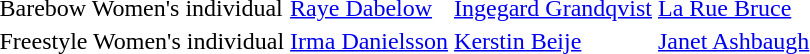<table>
<tr>
<td>Barebow Women's individual<br></td>
<td> <a href='#'>Raye Dabelow</a></td>
<td> <a href='#'>Ingegard Grandqvist</a></td>
<td> <a href='#'>La Rue Bruce</a></td>
</tr>
<tr>
<td>Freestyle Women's individual<br></td>
<td> <a href='#'>Irma Danielsson</a></td>
<td> <a href='#'>Kerstin Beije</a></td>
<td> <a href='#'>Janet Ashbaugh</a></td>
</tr>
</table>
